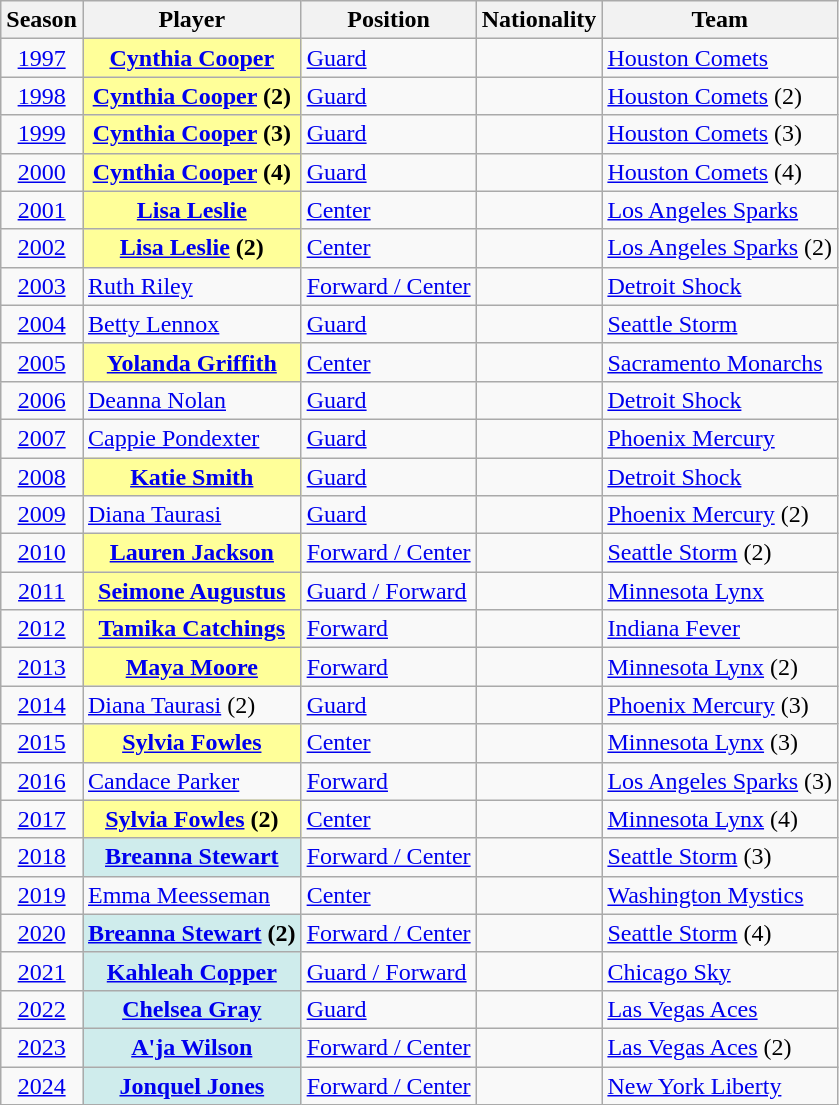<table class="wikitable plainrowheaders sortable" summary="Season (sortable), Player (sortable), Position (sortable), Nationality (sortable) and Team (sortable)">
<tr>
<th scope="col">Season</th>
<th scope="col">Player</th>
<th scope="col">Position</th>
<th scope="col">Nationality</th>
<th scope="col">Team</th>
</tr>
<tr>
<td style="text-align: center"><a href='#'>1997</a></td>
<th scope="row" style="background-color:#FFFF99"><a href='#'>Cynthia Cooper</a></th>
<td><a href='#'>Guard</a></td>
<td></td>
<td><a href='#'>Houston Comets</a></td>
</tr>
<tr>
<td style="text-align: center"><a href='#'>1998</a></td>
<th scope="row" style="background-color:#FFFF99"><a href='#'>Cynthia Cooper</a> (2)</th>
<td><a href='#'>Guard</a></td>
<td></td>
<td><a href='#'>Houston Comets</a> (2)</td>
</tr>
<tr>
<td style="text-align: center"><a href='#'>1999</a></td>
<th scope="row" style="background-color:#FFFF99"><a href='#'>Cynthia Cooper</a> (3)</th>
<td><a href='#'>Guard</a></td>
<td></td>
<td><a href='#'>Houston Comets</a> (3)</td>
</tr>
<tr>
<td style="text-align: center"><a href='#'>2000</a></td>
<th scope="row" style="background-color:#FFFF99"><a href='#'>Cynthia Cooper</a> (4)</th>
<td><a href='#'>Guard</a></td>
<td></td>
<td><a href='#'>Houston Comets</a> (4)</td>
</tr>
<tr>
<td style="text-align: center"><a href='#'>2001</a></td>
<th scope="row" style="background-color:#FFFF99"><a href='#'>Lisa Leslie</a></th>
<td><a href='#'>Center</a></td>
<td></td>
<td><a href='#'>Los Angeles Sparks</a></td>
</tr>
<tr>
<td style="text-align: center"><a href='#'>2002</a></td>
<th scope="row" style="background-color:#FFFF99"><a href='#'>Lisa Leslie</a> (2)</th>
<td><a href='#'>Center</a></td>
<td></td>
<td><a href='#'>Los Angeles Sparks</a> (2)</td>
</tr>
<tr>
<td style="text-align: center"><a href='#'>2003</a></td>
<td><a href='#'>Ruth Riley</a></td>
<td><a href='#'>Forward / Center</a></td>
<td></td>
<td><a href='#'>Detroit Shock</a></td>
</tr>
<tr>
<td style="text-align: center"><a href='#'>2004</a></td>
<td><a href='#'>Betty Lennox</a></td>
<td><a href='#'>Guard</a></td>
<td></td>
<td><a href='#'>Seattle Storm</a></td>
</tr>
<tr>
<td style="text-align: center"><a href='#'>2005</a></td>
<th scope="row" style="background-color:#FFFF99"><a href='#'>Yolanda Griffith</a></th>
<td><a href='#'>Center</a></td>
<td></td>
<td><a href='#'>Sacramento Monarchs</a></td>
</tr>
<tr>
<td style="text-align: center"><a href='#'>2006</a></td>
<td><a href='#'>Deanna Nolan</a></td>
<td><a href='#'>Guard</a></td>
<td></td>
<td><a href='#'>Detroit Shock</a></td>
</tr>
<tr>
<td style="text-align: center"><a href='#'>2007</a></td>
<td><a href='#'>Cappie Pondexter</a></td>
<td><a href='#'>Guard</a></td>
<td></td>
<td><a href='#'>Phoenix Mercury</a></td>
</tr>
<tr>
<td style="text-align: center"><a href='#'>2008</a></td>
<th scope="row" style="background-color:#FFFF99"><a href='#'>Katie Smith</a></th>
<td><a href='#'>Guard</a></td>
<td></td>
<td><a href='#'>Detroit Shock</a></td>
</tr>
<tr>
<td style="text-align: center"><a href='#'>2009</a></td>
<td><a href='#'>Diana Taurasi</a></td>
<td><a href='#'>Guard</a></td>
<td></td>
<td><a href='#'>Phoenix Mercury</a> (2)</td>
</tr>
<tr>
<td style="text-align: center"><a href='#'>2010</a></td>
<th scope="row" style="background-color:#FFFF99"><a href='#'>Lauren Jackson</a></th>
<td><a href='#'>Forward / Center</a></td>
<td></td>
<td><a href='#'>Seattle Storm</a> (2)</td>
</tr>
<tr>
<td style="text-align: center"><a href='#'>2011</a></td>
<th scope="row" style="background-color:#FFFF99"><a href='#'>Seimone Augustus</a></th>
<td><a href='#'>Guard / Forward</a></td>
<td></td>
<td><a href='#'>Minnesota Lynx</a></td>
</tr>
<tr>
<td style="text-align: center"><a href='#'>2012</a></td>
<th scope="row" style="background-color:#FFFF99"><a href='#'>Tamika Catchings</a></th>
<td><a href='#'>Forward</a></td>
<td></td>
<td><a href='#'>Indiana Fever</a></td>
</tr>
<tr>
<td style="text-align: center"><a href='#'>2013</a></td>
<th scope="row" style="background-color:#FFFF99"><a href='#'>Maya Moore</a></th>
<td><a href='#'>Forward</a></td>
<td></td>
<td><a href='#'>Minnesota Lynx</a> (2)</td>
</tr>
<tr>
<td style="text-align: center"><a href='#'>2014</a></td>
<td><a href='#'>Diana Taurasi</a> (2)</td>
<td><a href='#'>Guard</a></td>
<td></td>
<td><a href='#'>Phoenix Mercury</a> (3)</td>
</tr>
<tr>
<td style="text-align: center"><a href='#'>2015</a></td>
<th scope="row" style="background-color:#FFFF99"><a href='#'>Sylvia Fowles</a></th>
<td><a href='#'>Center</a></td>
<td></td>
<td><a href='#'>Minnesota Lynx</a> (3)</td>
</tr>
<tr>
<td style="text-align: center"><a href='#'>2016</a></td>
<td><a href='#'>Candace Parker</a></td>
<td><a href='#'>Forward</a></td>
<td></td>
<td><a href='#'>Los Angeles Sparks</a> (3)</td>
</tr>
<tr>
<td style="text-align: center"><a href='#'>2017</a></td>
<th scope="row" style="background-color:#FFFF99"><a href='#'>Sylvia Fowles</a> (2)</th>
<td><a href='#'>Center</a></td>
<td></td>
<td><a href='#'>Minnesota Lynx</a> (4)</td>
</tr>
<tr>
<td style="text-align: center"><a href='#'>2018</a></td>
<th scope="row" style="background-color:#CFECEC"><a href='#'>Breanna Stewart</a></th>
<td><a href='#'>Forward / Center</a></td>
<td></td>
<td><a href='#'>Seattle Storm</a> (3)</td>
</tr>
<tr>
<td style="text-align: center"><a href='#'>2019</a></td>
<td><a href='#'>Emma Meesseman</a></td>
<td><a href='#'>Center</a></td>
<td></td>
<td><a href='#'>Washington Mystics</a></td>
</tr>
<tr>
<td style="text-align: center"><a href='#'>2020</a></td>
<th scope="row" style="background-color:#CFECEC"><a href='#'>Breanna Stewart</a> (2)</th>
<td><a href='#'>Forward / Center</a></td>
<td></td>
<td><a href='#'>Seattle Storm</a> (4)</td>
</tr>
<tr>
<td style="text-align: center"><a href='#'>2021</a></td>
<th scope="row" style="background-color:#CFECEC"><a href='#'>Kahleah Copper</a></th>
<td><a href='#'>Guard / Forward</a></td>
<td></td>
<td><a href='#'>Chicago Sky</a></td>
</tr>
<tr>
<td style="text-align: center"><a href='#'>2022</a></td>
<th scope="row" style="background-color:#CFECEC"><a href='#'>Chelsea Gray</a></th>
<td><a href='#'>Guard</a></td>
<td></td>
<td><a href='#'>Las Vegas Aces</a></td>
</tr>
<tr>
<td style="text-align: center"><a href='#'>2023</a></td>
<th scope="row" style="background-color:#CFECEC"><a href='#'>A'ja Wilson</a></th>
<td><a href='#'>Forward / Center</a></td>
<td></td>
<td><a href='#'>Las Vegas Aces</a> (2)</td>
</tr>
<tr>
<td style="text-align: center"><a href='#'>2024</a></td>
<th scope="row" style="background-color:#CFECEC"><a href='#'>Jonquel Jones</a></th>
<td><a href='#'>Forward / Center</a></td>
<td><br></td>
<td><a href='#'>New York Liberty</a></td>
</tr>
</table>
